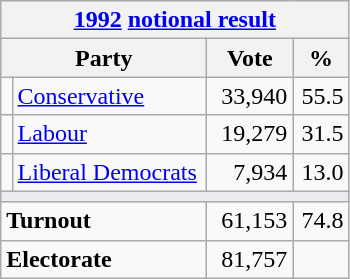<table class="wikitable">
<tr>
<th colspan="4"><a href='#'>1992</a> <a href='#'>notional result</a></th>
</tr>
<tr>
<th bgcolor="#DDDDFF" width="130px" colspan="2">Party</th>
<th bgcolor="#DDDDFF" width="50px">Vote</th>
<th bgcolor="#DDDDFF" width="30px">%</th>
</tr>
<tr>
<td></td>
<td><a href='#'>Conservative</a></td>
<td align=right>33,940</td>
<td align=right>55.5</td>
</tr>
<tr>
<td></td>
<td><a href='#'>Labour</a></td>
<td align=right>19,279</td>
<td align=right>31.5</td>
</tr>
<tr>
<td></td>
<td><a href='#'>Liberal Democrats</a></td>
<td align=right>7,934</td>
<td align=right>13.0</td>
</tr>
<tr>
<td colspan="4" bgcolor="#EAECF0"></td>
</tr>
<tr>
<td colspan="2"><strong>Turnout</strong></td>
<td align=right>61,153</td>
<td align=right>74.8</td>
</tr>
<tr>
<td colspan="2"><strong>Electorate</strong></td>
<td align=right>81,757</td>
</tr>
</table>
